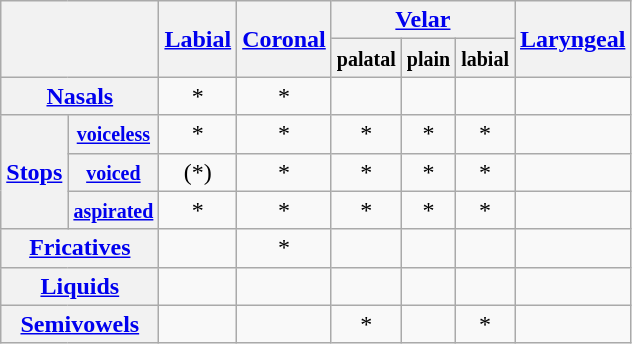<table class="wikitable" style="text-align: center;">
<tr>
<th rowspan="2" colspan="2"></th>
<th rowspan="2"><a href='#'>Labial</a></th>
<th rowspan="2"><a href='#'>Coronal</a></th>
<th colspan=3><a href='#'>Velar</a></th>
<th rowspan="2"><a href='#'>Laryngeal</a></th>
</tr>
<tr>
<th><small>palatal</small></th>
<th><small>plain</small></th>
<th><small>labial</small></th>
</tr>
<tr>
<th colspan="2"><a href='#'>Nasals</a></th>
<td>*</td>
<td>*</td>
<td></td>
<td></td>
<td></td>
<td></td>
</tr>
<tr>
<th rowspan=3><a href='#'>Stops</a></th>
<th><small><a href='#'>voiceless</a></small></th>
<td>*</td>
<td>*</td>
<td>*</td>
<td>*</td>
<td>*</td>
<td></td>
</tr>
<tr>
<th><small><a href='#'>voiced</a></small></th>
<td>(*)</td>
<td>*</td>
<td>*</td>
<td>*</td>
<td>*</td>
<td></td>
</tr>
<tr>
<th><small><a href='#'>aspirated</a></small></th>
<td>*</td>
<td>*</td>
<td>*</td>
<td>*</td>
<td>*</td>
<td></td>
</tr>
<tr>
<th colspan="2"><a href='#'>Fricatives</a></th>
<td></td>
<td>*</td>
<td></td>
<td></td>
<td></td>
<td></td>
</tr>
<tr>
<th colspan="2"><a href='#'>Liquids</a></th>
<td></td>
<td></td>
<td></td>
<td></td>
<td></td>
<td></td>
</tr>
<tr>
<th colspan="2"><a href='#'>Semivowels</a></th>
<td></td>
<td></td>
<td>*</td>
<td></td>
<td>*</td>
<td></td>
</tr>
</table>
